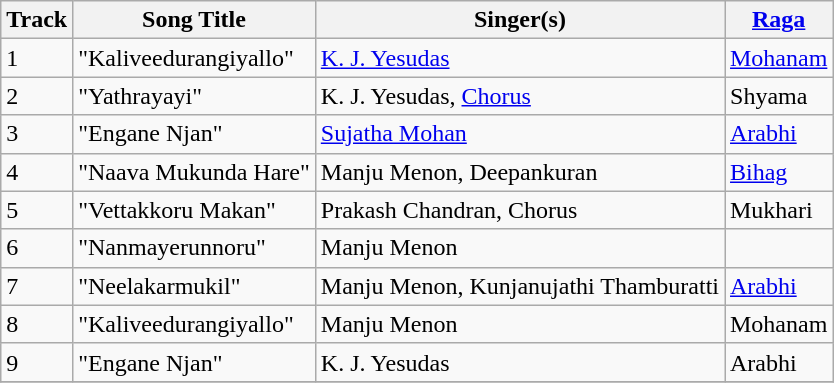<table class="wikitable">
<tr>
<th>Track</th>
<th>Song Title</th>
<th>Singer(s)</th>
<th><a href='#'>Raga</a></th>
</tr>
<tr>
<td>1</td>
<td>"Kaliveedurangiyallo"</td>
<td><a href='#'>K. J. Yesudas</a></td>
<td><a href='#'>Mohanam</a></td>
</tr>
<tr>
<td>2</td>
<td>"Yathrayayi"</td>
<td>K. J. Yesudas, <a href='#'>Chorus</a></td>
<td>Shyama</td>
</tr>
<tr>
<td>3</td>
<td>"Engane Njan"</td>
<td><a href='#'>Sujatha Mohan</a></td>
<td><a href='#'>Arabhi</a></td>
</tr>
<tr>
<td>4</td>
<td>"Naava Mukunda Hare"</td>
<td>Manju Menon, Deepankuran</td>
<td><a href='#'>Bihag</a></td>
</tr>
<tr>
<td>5</td>
<td>"Vettakkoru Makan"</td>
<td>Prakash Chandran, Chorus</td>
<td>Mukhari</td>
</tr>
<tr>
<td>6</td>
<td>"Nanmayerunnoru"</td>
<td>Manju Menon</td>
<td></td>
</tr>
<tr>
<td>7</td>
<td>"Neelakarmukil"</td>
<td>Manju Menon, Kunjanujathi Thamburatti</td>
<td><a href='#'>Arabhi</a></td>
</tr>
<tr>
<td>8</td>
<td>"Kaliveedurangiyallo"</td>
<td>Manju Menon</td>
<td>Mohanam</td>
</tr>
<tr>
<td>9</td>
<td>"Engane Njan"</td>
<td>K. J. Yesudas</td>
<td>Arabhi</td>
</tr>
<tr>
</tr>
</table>
